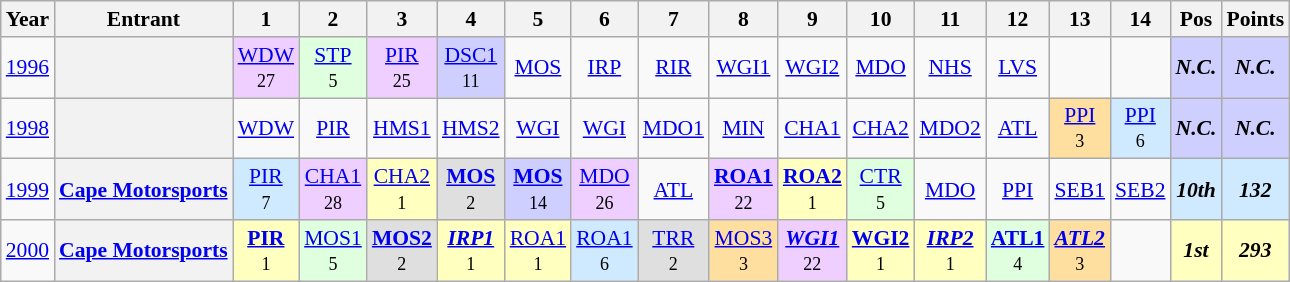<table class="wikitable" style="text-align:center; font-size:90%">
<tr>
<th>Year</th>
<th>Entrant</th>
<th>1</th>
<th>2</th>
<th>3</th>
<th>4</th>
<th>5</th>
<th>6</th>
<th>7</th>
<th>8</th>
<th>9</th>
<th>10</th>
<th>11</th>
<th>12</th>
<th>13</th>
<th>14</th>
<th>Pos</th>
<th>Points</th>
</tr>
<tr>
<td><a href='#'>1996</a></td>
<th></th>
<td style="background-color:#EFCFFF"><a href='#'>WDW</a><br><small>27</small></td>
<td style="background-color:#DFFFDF"><a href='#'>STP</a><br><small>5</small></td>
<td style="background-color:#EFCFFF"><a href='#'>PIR</a><br><small>25</small></td>
<td style="background-color:#CFCFFF"><a href='#'>DSC1</a><br><small>11</small></td>
<td><a href='#'>MOS</a></td>
<td><a href='#'>IRP</a></td>
<td><a href='#'>RIR</a></td>
<td><a href='#'>WGI1</a></td>
<td><a href='#'>WGI2</a></td>
<td><a href='#'>MDO</a></td>
<td><a href='#'>NHS</a></td>
<td><a href='#'>LVS</a></td>
<td></td>
<td></td>
<td style="background-color:#CFCFFF"><strong><em>N.C.</em></strong></td>
<td style="background-color:#CFCFFF"><strong><em>N.C.</em></strong></td>
</tr>
<tr>
<td><a href='#'>1998</a></td>
<th></th>
<td><a href='#'>WDW</a></td>
<td><a href='#'>PIR</a></td>
<td><a href='#'>HMS1</a></td>
<td><a href='#'>HMS2</a></td>
<td><a href='#'>WGI</a></td>
<td><a href='#'>WGI</a></td>
<td><a href='#'>MDO1</a></td>
<td><a href='#'>MIN</a></td>
<td><a href='#'>CHA1</a></td>
<td><a href='#'>CHA2</a></td>
<td><a href='#'>MDO2</a></td>
<td><a href='#'>ATL</a></td>
<td style="background-color:#FFDF9F"><a href='#'>PPI</a><br><small>3</small></td>
<td style="background-color:#CFEAFF"><a href='#'>PPI</a><br><small>6</small></td>
<td style="background-color:#CFCFFF"><strong><em>N.C.</em></strong></td>
<td style="background-color:#CFCFFF"><strong><em>N.C.</em></strong></td>
</tr>
<tr>
<td><a href='#'>1999</a></td>
<th><a href='#'>Cape Motorsports</a></th>
<td style="background-color:#CFEAFF"><a href='#'>PIR</a><br><small>7</small></td>
<td style="background-color:#EFCFFF"><a href='#'>CHA1</a><br><small>28</small></td>
<td style="background-color:#FFFFBF"><a href='#'>CHA2</a><br><small>1</small></td>
<td style="background-color:#DFDFDF"><strong><a href='#'>MOS</a></strong><br><small>2</small></td>
<td style="background-color:#CFCFFF"><strong><a href='#'>MOS</a></strong><br><small>14</small></td>
<td style="background-color:#EFCFFF"><a href='#'>MDO</a><br><small>26</small></td>
<td><a href='#'>ATL</a></td>
<td style="background-color:#EFCFFF"><strong><a href='#'>ROA1</a></strong><br><small>22</small></td>
<td style="background-color:#FFFFBF"><strong><a href='#'>ROA2</a></strong><br><small>1</small></td>
<td style="background-color:#DFFFDF"><a href='#'>CTR</a><br><small>5</small></td>
<td><a href='#'>MDO</a></td>
<td><a href='#'>PPI</a></td>
<td><a href='#'>SEB1</a></td>
<td><a href='#'>SEB2</a></td>
<td style="background-color:#CFEAFF"><strong><em>10th</em></strong></td>
<td style="background-color:#CFEAFF"><strong><em>132</em></strong></td>
</tr>
<tr>
<td><a href='#'>2000</a></td>
<th><a href='#'>Cape Motorsports</a></th>
<td style="background-color:#FFFFBF"><strong><a href='#'>PIR</a></strong><br><small>1</small></td>
<td style="background-color:#DFFFDF"><a href='#'>MOS1</a><br><small>5</small></td>
<td style="background-color:#DFDFDF"><strong><a href='#'>MOS2</a></strong><br><small>2</small></td>
<td style="background-color:#FFFFBF"><strong><em><a href='#'>IRP1</a></em></strong><br><small>1</small></td>
<td style="background-color:#FFFFBF"><a href='#'>ROA1</a><br><small>1</small></td>
<td style="background-color:#CFEAFF"><a href='#'>ROA1</a><br><small>6</small></td>
<td style="background-color:#DFDFDF"><a href='#'>TRR</a><br><small>2</small></td>
<td style="background-color:#FFDF9F"><a href='#'>MOS3</a><br><small>3</small></td>
<td style="background-color:#EFCFFF"><strong><em><a href='#'>WGI1</a></em></strong><br><small>22</small></td>
<td style="background-color:#FFFFBF"><strong><a href='#'>WGI2</a></strong><br><small>1</small></td>
<td style="background-color:#FFFFBF"><strong><em><a href='#'>IRP2</a></em></strong><br><small> 1</small></td>
<td style="background-color:#DFFFDF"><strong><a href='#'>ATL1</a></strong><br><small>4</small></td>
<td style="background-color:#FFDF9F"><strong><em><a href='#'>ATL2</a></em></strong><br><small>3</small></td>
<td></td>
<td style="background-color:#FFFFBF"><strong><em>1st</em></strong></td>
<td style="background-color:#FFFFBF"><strong><em>293</em></strong></td>
</tr>
</table>
